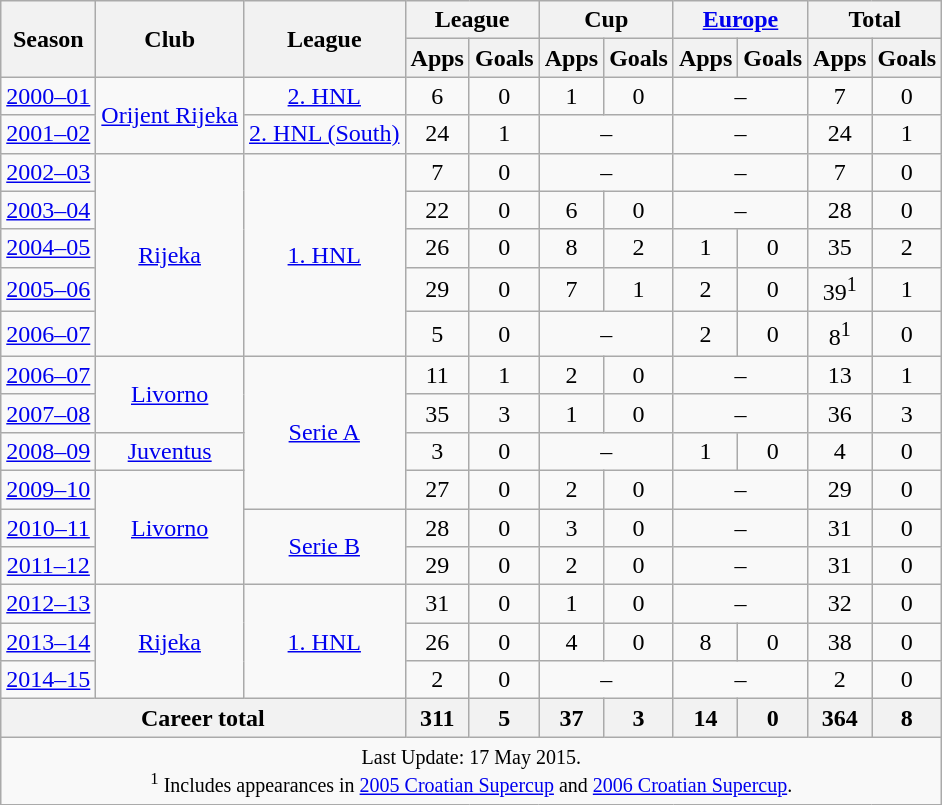<table class="wikitable" style="font-size:100%; text-align: center">
<tr>
<th rowspan="2">Season</th>
<th rowspan="2">Club</th>
<th rowspan="2">League</th>
<th colspan="2">League</th>
<th colspan="2">Cup</th>
<th colspan="2"><a href='#'>Europe</a></th>
<th colspan="2">Total</th>
</tr>
<tr>
<th>Apps</th>
<th>Goals</th>
<th>Apps</th>
<th>Goals</th>
<th>Apps</th>
<th>Goals</th>
<th>Apps</th>
<th>Goals</th>
</tr>
<tr>
<td><a href='#'>2000–01</a></td>
<td rowspan="2" valign="center"><a href='#'>Orijent Rijeka</a></td>
<td rowspan="1" valign="center"><a href='#'>2. HNL</a></td>
<td>6</td>
<td>0</td>
<td>1</td>
<td>0</td>
<td colspan="2">–</td>
<td>7</td>
<td>0</td>
</tr>
<tr>
<td><a href='#'>2001–02</a></td>
<td rowspan="1" valign="center"><a href='#'>2. HNL (South)</a></td>
<td>24</td>
<td>1</td>
<td colspan="2">–</td>
<td colspan="2">–</td>
<td>24</td>
<td>1</td>
</tr>
<tr>
<td><a href='#'>2002–03</a></td>
<td rowspan="5" valign="center"><a href='#'>Rijeka</a></td>
<td rowspan="5" valign="center"><a href='#'>1. HNL</a></td>
<td>7</td>
<td>0</td>
<td colspan="2">–</td>
<td colspan="2">–</td>
<td>7</td>
<td>0</td>
</tr>
<tr>
<td><a href='#'>2003–04</a></td>
<td>22</td>
<td>0</td>
<td>6</td>
<td>0</td>
<td colspan="2">–</td>
<td>28</td>
<td>0</td>
</tr>
<tr>
<td><a href='#'>2004–05</a></td>
<td>26</td>
<td>0</td>
<td>8</td>
<td>2</td>
<td>1</td>
<td>0</td>
<td>35</td>
<td>2</td>
</tr>
<tr>
<td><a href='#'>2005–06</a></td>
<td>29</td>
<td>0</td>
<td>7</td>
<td>1</td>
<td>2</td>
<td>0</td>
<td>39<sup>1</sup></td>
<td>1</td>
</tr>
<tr>
<td><a href='#'>2006–07</a></td>
<td>5</td>
<td>0</td>
<td colspan="2">–</td>
<td>2</td>
<td>0</td>
<td>8<sup>1</sup></td>
<td>0</td>
</tr>
<tr>
<td><a href='#'>2006–07</a></td>
<td rowspan="2" valign="center"><a href='#'>Livorno</a></td>
<td rowspan="4" valign="center"><a href='#'>Serie A</a></td>
<td>11</td>
<td>1</td>
<td>2</td>
<td>0</td>
<td colspan="2">–</td>
<td>13</td>
<td>1</td>
</tr>
<tr>
<td><a href='#'>2007–08</a></td>
<td>35</td>
<td>3</td>
<td>1</td>
<td>0</td>
<td colspan="2">–</td>
<td>36</td>
<td>3</td>
</tr>
<tr>
<td><a href='#'>2008–09</a></td>
<td valign="center"><a href='#'>Juventus</a></td>
<td>3</td>
<td>0</td>
<td colspan="2">–</td>
<td>1</td>
<td>0</td>
<td>4</td>
<td>0</td>
</tr>
<tr>
<td><a href='#'>2009–10</a></td>
<td rowspan="3" valign="center"><a href='#'>Livorno</a></td>
<td>27</td>
<td>0</td>
<td>2</td>
<td>0</td>
<td colspan="2">–</td>
<td>29</td>
<td>0</td>
</tr>
<tr>
<td><a href='#'>2010–11</a></td>
<td rowspan="2" valign="center"><a href='#'>Serie B</a></td>
<td>28</td>
<td>0</td>
<td>3</td>
<td>0</td>
<td colspan="2">–</td>
<td>31</td>
<td>0</td>
</tr>
<tr>
<td><a href='#'>2011–12</a></td>
<td>29</td>
<td>0</td>
<td>2</td>
<td>0</td>
<td colspan="2">–</td>
<td>31</td>
<td>0</td>
</tr>
<tr>
<td><a href='#'>2012–13</a></td>
<td rowspan="3" valign="center"><a href='#'>Rijeka</a></td>
<td rowspan="3" valign="center"><a href='#'>1. HNL</a></td>
<td>31</td>
<td>0</td>
<td>1</td>
<td>0</td>
<td colspan="2">–</td>
<td>32</td>
<td>0</td>
</tr>
<tr>
<td><a href='#'>2013–14</a></td>
<td>26</td>
<td>0</td>
<td>4</td>
<td>0</td>
<td>8</td>
<td>0</td>
<td>38</td>
<td>0</td>
</tr>
<tr>
<td><a href='#'>2014–15</a></td>
<td>2</td>
<td>0</td>
<td colspan="2">–</td>
<td colspan="2">–</td>
<td>2</td>
<td>0</td>
</tr>
<tr>
<th colspan=3>Career total</th>
<th>311</th>
<th>5</th>
<th>37</th>
<th>3</th>
<th>14</th>
<th>0</th>
<th>364</th>
<th>8</th>
</tr>
<tr>
<td colspan="11"><small>Last Update: 17 May 2015.<br><sup>1</sup> Includes appearances in <a href='#'>2005 Croatian Supercup</a> and <a href='#'>2006 Croatian Supercup</a>.</small></td>
</tr>
</table>
